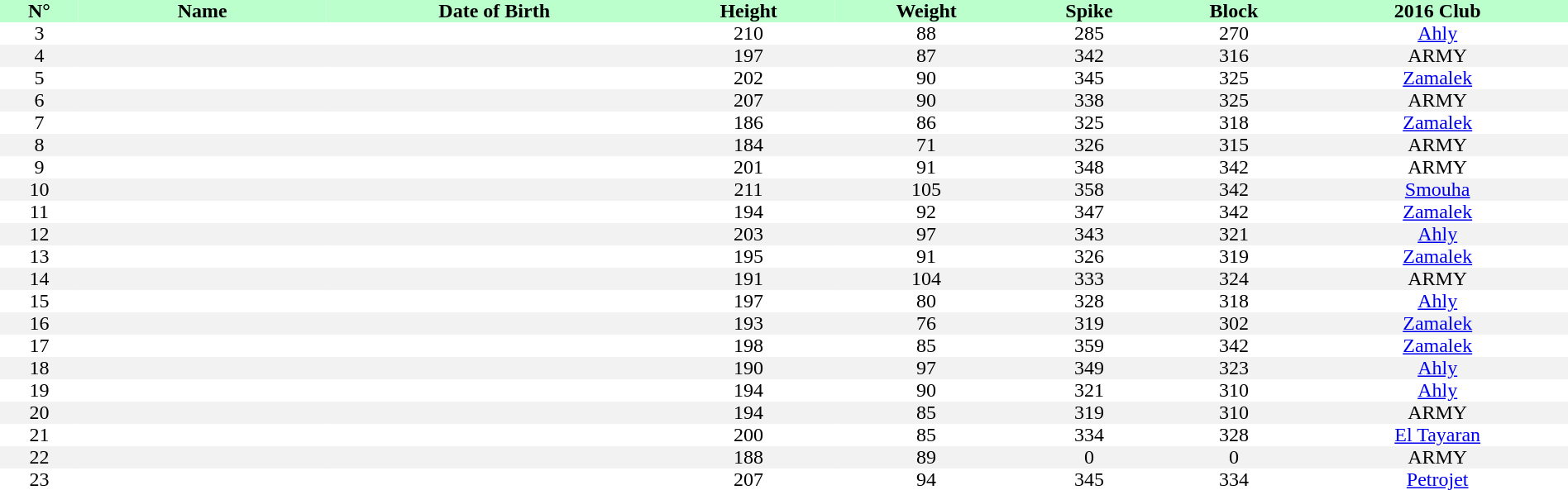<table style="text-align:center; border:none;" cellpadding=0 cellspacing=0 width=100%>
<tr style="background: #bbffcc;">
<th width="5%">N°</th>
<th width=200px>Name</th>
<th>Date of Birth</th>
<th>Height</th>
<th>Weight</th>
<th>Spike</th>
<th>Block</th>
<th>2016 Club</th>
</tr>
<tr>
<td>3</td>
<td></td>
<td></td>
<td>210</td>
<td>88</td>
<td>285</td>
<td>270</td>
<td><a href='#'>Ahly</a></td>
</tr>
<tr bgcolor="#f2f2f2">
<td>4</td>
<td></td>
<td></td>
<td>197</td>
<td>87</td>
<td>342</td>
<td>316</td>
<td>ARMY</td>
</tr>
<tr>
<td>5</td>
<td></td>
<td></td>
<td>202</td>
<td>90</td>
<td>345</td>
<td>325</td>
<td><a href='#'>Zamalek</a></td>
</tr>
<tr bgcolor="#f2f2f2">
<td>6</td>
<td></td>
<td></td>
<td>207</td>
<td>90</td>
<td>338</td>
<td>325</td>
<td>ARMY</td>
</tr>
<tr>
<td>7</td>
<td></td>
<td></td>
<td>186</td>
<td>86</td>
<td>325</td>
<td>318</td>
<td><a href='#'>Zamalek</a></td>
</tr>
<tr bgcolor="#f2f2f2">
<td>8</td>
<td></td>
<td></td>
<td>184</td>
<td>71</td>
<td>326</td>
<td>315</td>
<td>ARMY</td>
</tr>
<tr>
<td>9</td>
<td></td>
<td></td>
<td>201</td>
<td>91</td>
<td>348</td>
<td>342</td>
<td>ARMY</td>
</tr>
<tr bgcolor="#f2f2f2">
<td>10</td>
<td></td>
<td></td>
<td>211</td>
<td>105</td>
<td>358</td>
<td>342</td>
<td><a href='#'>Smouha</a></td>
</tr>
<tr>
<td>11</td>
<td></td>
<td></td>
<td>194</td>
<td>92</td>
<td>347</td>
<td>342</td>
<td><a href='#'>Zamalek</a></td>
</tr>
<tr bgcolor="#f2f2f2">
<td>12</td>
<td></td>
<td></td>
<td>203</td>
<td>97</td>
<td>343</td>
<td>321</td>
<td><a href='#'>Ahly</a></td>
</tr>
<tr>
<td>13</td>
<td></td>
<td></td>
<td>195</td>
<td>91</td>
<td>326</td>
<td>319</td>
<td><a href='#'>Zamalek</a></td>
</tr>
<tr bgcolor="#f2f2f2">
<td>14</td>
<td></td>
<td></td>
<td>191</td>
<td>104</td>
<td>333</td>
<td>324</td>
<td>ARMY</td>
</tr>
<tr>
<td>15</td>
<td></td>
<td></td>
<td>197</td>
<td>80</td>
<td>328</td>
<td>318</td>
<td><a href='#'>Ahly</a></td>
</tr>
<tr bgcolor="#f2f2f2">
<td>16</td>
<td></td>
<td></td>
<td>193</td>
<td>76</td>
<td>319</td>
<td>302</td>
<td><a href='#'>Zamalek</a></td>
</tr>
<tr>
<td>17</td>
<td></td>
<td></td>
<td>198</td>
<td>85</td>
<td>359</td>
<td>342</td>
<td><a href='#'>Zamalek</a></td>
</tr>
<tr bgcolor="#f2f2f2">
<td>18</td>
<td></td>
<td></td>
<td>190</td>
<td>97</td>
<td>349</td>
<td>323</td>
<td><a href='#'>Ahly</a></td>
</tr>
<tr>
<td>19</td>
<td></td>
<td></td>
<td>194</td>
<td>90</td>
<td>321</td>
<td>310</td>
<td><a href='#'>Ahly</a></td>
</tr>
<tr bgcolor="#f2f2f2">
<td>20</td>
<td></td>
<td></td>
<td>194</td>
<td>85</td>
<td>319</td>
<td>310</td>
<td>ARMY</td>
</tr>
<tr>
<td>21</td>
<td></td>
<td></td>
<td>200</td>
<td>85</td>
<td>334</td>
<td>328</td>
<td><a href='#'>El Tayaran</a></td>
</tr>
<tr bgcolor="#f2f2f2">
<td>22</td>
<td></td>
<td></td>
<td>188</td>
<td>89</td>
<td>0</td>
<td>0</td>
<td>ARMY</td>
</tr>
<tr>
<td>23</td>
<td></td>
<td></td>
<td>207</td>
<td>94</td>
<td>345</td>
<td>334</td>
<td><a href='#'>Petrojet</a></td>
</tr>
</table>
